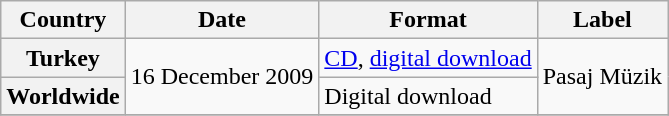<table class="wikitable plainrowheaders">
<tr>
<th scope="col">Country</th>
<th scope="col">Date</th>
<th scope="col">Format</th>
<th scope="col">Label</th>
</tr>
<tr>
<th scope="row">Turkey</th>
<td rowspan="2">16 December 2009</td>
<td><a href='#'>CD</a>, <a href='#'>digital download</a></td>
<td rowspan="2">Pasaj Müzik</td>
</tr>
<tr>
<th scope="row">Worldwide</th>
<td>Digital download</td>
</tr>
<tr>
</tr>
</table>
